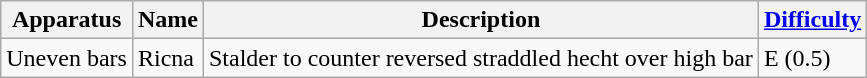<table class="wikitable">
<tr>
<th>Apparatus</th>
<th>Name</th>
<th>Description</th>
<th><a href='#'>Difficulty</a></th>
</tr>
<tr>
<td>Uneven bars</td>
<td>Ricna</td>
<td>Stalder to counter reversed straddled hecht over high bar</td>
<td>E (0.5)</td>
</tr>
</table>
